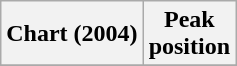<table class="wikitable plainrowheaders sortable">
<tr>
<th scope="col">Chart (2004)</th>
<th scope="col">Peak<br>position</th>
</tr>
<tr>
</tr>
</table>
